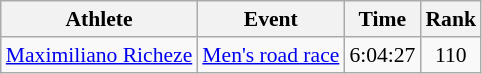<table class="wikitable" style="text-align:center; font-size:90%">
<tr>
<th>Athlete</th>
<th>Event</th>
<th>Time</th>
<th>Rank</th>
</tr>
<tr align=center>
<td align=left><a href='#'>Maximiliano Richeze</a></td>
<td align=left><a href='#'>Men's road race</a></td>
<td>6:04:27</td>
<td>110</td>
</tr>
</table>
